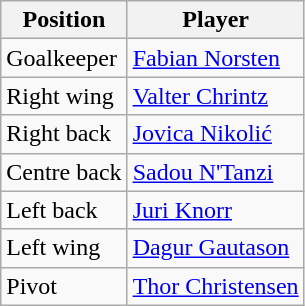<table class="wikitable">
<tr>
<th>Position</th>
<th>Player</th>
</tr>
<tr>
<td>Goalkeeper</td>
<td> <a href='#'>Fabian Norsten</a></td>
</tr>
<tr>
<td>Right wing</td>
<td> <a href='#'>Valter Chrintz</a></td>
</tr>
<tr>
<td>Right back</td>
<td> <a href='#'>Jovica Nikolić</a></td>
</tr>
<tr>
<td>Centre back</td>
<td> <a href='#'>Sadou N'Tanzi</a></td>
</tr>
<tr>
<td>Left back</td>
<td> <a href='#'>Juri Knorr</a></td>
</tr>
<tr>
<td>Left wing</td>
<td> <a href='#'>Dagur Gautason</a></td>
</tr>
<tr>
<td>Pivot</td>
<td> <a href='#'>Thor Christensen</a></td>
</tr>
</table>
